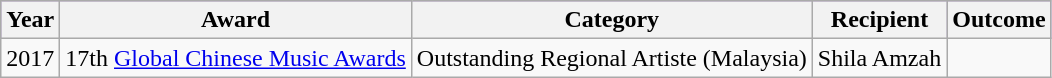<table class="wikitable">
<tr style="background:#96c; text-align:center;">
<th style="text-align:center;">Year</th>
<th>Award</th>
<th>Category</th>
<th>Recipient</th>
<th>Outcome</th>
</tr>
<tr>
<td>2017</td>
<td>17th <a href='#'>Global Chinese Music Awards</a></td>
<td>Outstanding Regional Artiste (Malaysia)</td>
<td>Shila Amzah</td>
<td></td>
</tr>
</table>
